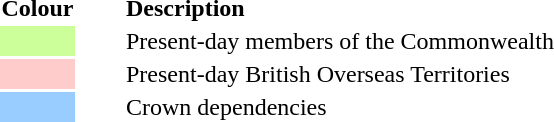<table border="0">
<tr>
<th style="text-align:left">Colour</th>
<th style="text-align:left; padding-left: 2em;">Description</th>
</tr>
<tr>
<td style="background-color:#ccff99"></td>
<td style="padding-left: 2em">Present-day members of the Commonwealth</td>
</tr>
<tr>
<td style="background-color:#ffcccc"></td>
<td style="padding-left: 2em">Present-day British Overseas Territories</td>
</tr>
<tr>
<td style="background-color:#99ccff"></td>
<td style="padding-left: 2em">Crown dependencies</td>
</tr>
</table>
